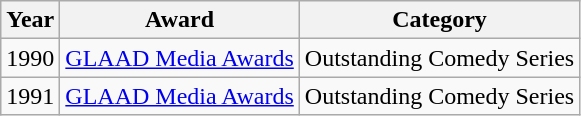<table class="wikitable">
<tr>
<th>Year</th>
<th>Award</th>
<th>Category</th>
</tr>
<tr>
<td>1990</td>
<td><a href='#'>GLAAD Media Awards</a></td>
<td>Outstanding Comedy Series</td>
</tr>
<tr>
<td>1991</td>
<td><a href='#'>GLAAD Media Awards</a></td>
<td>Outstanding Comedy Series</td>
</tr>
</table>
